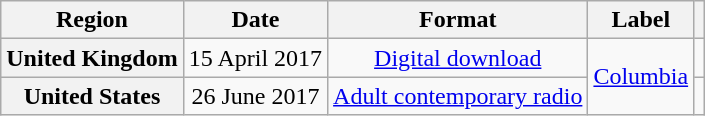<table class="wikitable sortable plainrowheaders" style="text-align:center">
<tr>
<th>Region</th>
<th>Date</th>
<th>Format</th>
<th>Label</th>
<th></th>
</tr>
<tr>
<th scope="row">United Kingdom</th>
<td>15 April 2017</td>
<td><a href='#'>Digital download</a></td>
<td rowspan="2"><a href='#'>Columbia</a></td>
<td></td>
</tr>
<tr>
<th scope="row">United States</th>
<td>26 June 2017</td>
<td><a href='#'>Adult contemporary radio</a></td>
<td></td>
</tr>
</table>
